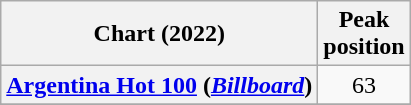<table class="wikitable sortable plainrowheaders" style="text-align:center">
<tr>
<th scope="col">Chart (2022)</th>
<th scope="col">Peak<br>position</th>
</tr>
<tr>
<th scope="row"><a href='#'>Argentina Hot 100</a> (<a href='#'><em>Billboard</em></a>)</th>
<td>63</td>
</tr>
<tr>
</tr>
</table>
